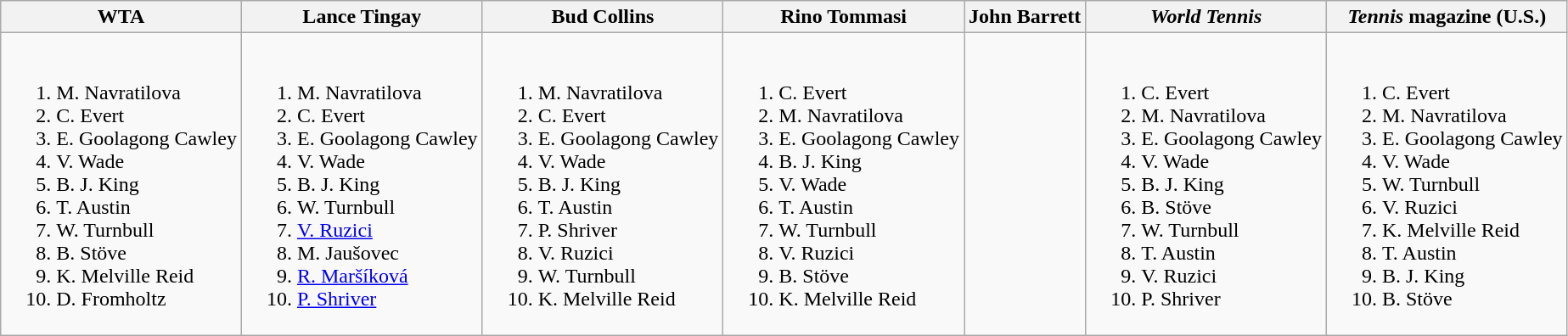<table class="wikitable">
<tr>
<th>WTA</th>
<th>Lance Tingay</th>
<th>Bud Collins</th>
<th>Rino Tommasi</th>
<th>John Barrett</th>
<th><em>World Tennis</em></th>
<th><em>Tennis</em> magazine (U.S.)</th>
</tr>
<tr style="vertical-align: top;">
<td style="white-space: nowrap;"><br><ol><li> M. Navratilova</li><li> C. Evert</li><li> E. Goolagong Cawley</li><li> V. Wade</li><li> B. J. King</li><li> T. Austin</li><li> W. Turnbull</li><li> B. Stöve</li><li> K. Melville Reid</li><li> D. Fromholtz</li></ol></td>
<td style="white-space: nowrap;"><br><ol><li> M. Navratilova</li><li> C. Evert</li><li> E. Goolagong Cawley</li><li> V. Wade</li><li> B. J. King</li><li> W. Turnbull</li><li> <a href='#'>V. Ruzici</a></li><li> M. Jaušovec</li><li> <a href='#'>R. Maršíková</a></li><li> <a href='#'>P. Shriver</a></li></ol></td>
<td style="white-space: nowrap;"><br><ol><li> M. Navratilova</li><li> C. Evert</li><li> E. Goolagong Cawley</li><li> V. Wade</li><li> B. J. King</li><li> T. Austin</li><li> P. Shriver</li><li> V. Ruzici</li><li> W. Turnbull</li><li> K. Melville Reid</li></ol></td>
<td style="white-space: nowrap;"><br><ol><li> C. Evert</li><li> M. Navratilova</li><li> E. Goolagong Cawley</li><li> B. J. King</li><li> V. Wade</li><li> T. Austin</li><li> W. Turnbull</li><li> V. Ruzici</li><li> B. Stöve</li><li> K. Melville Reid</li></ol></td>
<td></td>
<td style="white-space: nowrap;"><br><ol><li> C. Evert</li><li> M. Navratilova</li><li> E. Goolagong Cawley</li><li> V. Wade</li><li> B. J. King</li><li> B. Stöve</li><li> W. Turnbull</li><li> T. Austin</li><li> V. Ruzici</li><li> P. Shriver</li></ol></td>
<td style="white-space: nowrap;"><br><ol><li> C. Evert</li><li> M. Navratilova</li><li> E. Goolagong Cawley</li><li> V. Wade</li><li> W. Turnbull</li><li> V. Ruzici</li><li> K. Melville Reid</li><li> T. Austin</li><li> B. J. King</li><li> B. Stöve</li></ol></td>
</tr>
</table>
